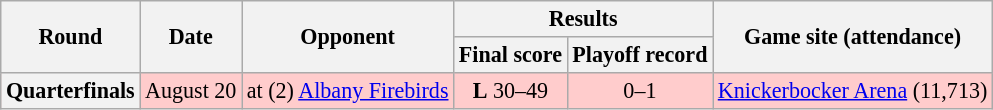<table class="wikitable" style="font-size: 92%;" "align=center">
<tr>
<th rowspan="2">Round</th>
<th rowspan="2">Date</th>
<th rowspan="2">Opponent</th>
<th colspan="2">Results</th>
<th rowspan="2">Game site (attendance)</th>
</tr>
<tr>
<th>Final score</th>
<th>Playoff record</th>
</tr>
<tr style="background:#fcc">
<th>Quarterfinals</th>
<td style="text-align:center;">August 20</td>
<td style="text-align:center;">at (2) <a href='#'>Albany Firebirds</a></td>
<td style="text-align:center;"><strong>L</strong> 30–49</td>
<td style="text-align:center;">0–1</td>
<td style="text-align:center;"><a href='#'>Knickerbocker Arena</a> (11,713)</td>
</tr>
</table>
